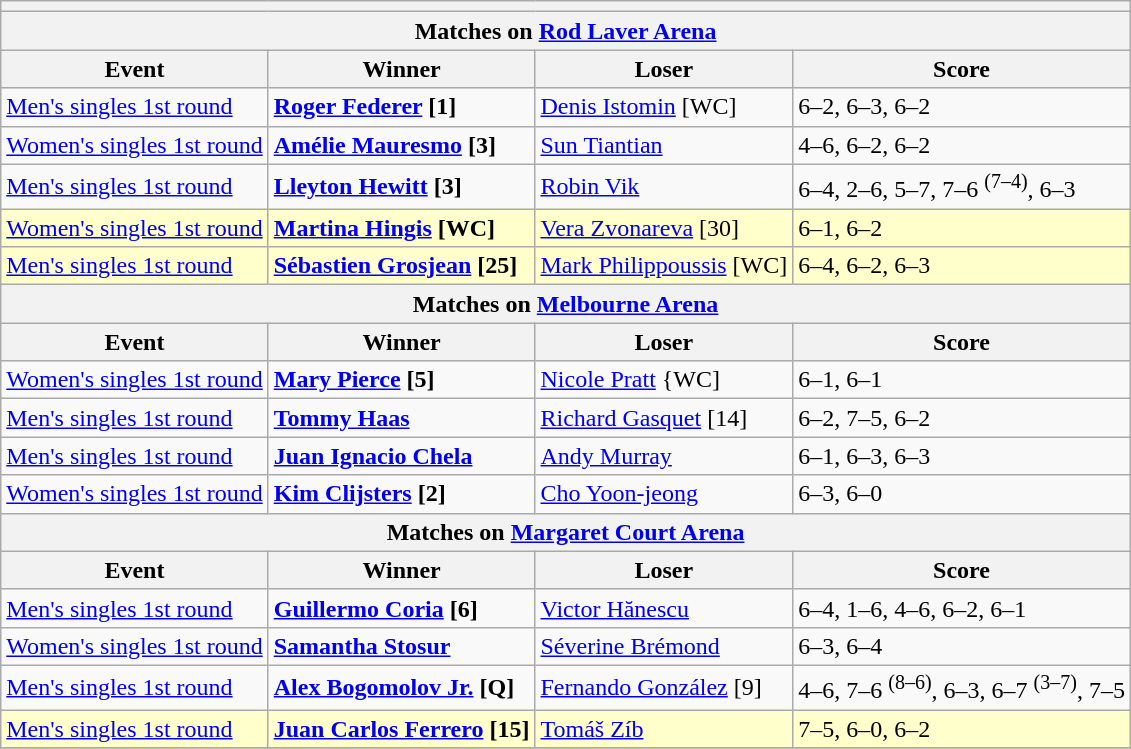<table class="wikitable collapsible uncollapsed">
<tr>
<th colspan=4></th>
</tr>
<tr>
<th colspan=4><strong>Matches on <a href='#'>Rod Laver Arena</a></strong></th>
</tr>
<tr>
<th>Event</th>
<th>Winner</th>
<th>Loser</th>
<th>Score</th>
</tr>
<tr>
<td><a href='#'>Men's singles 1st round</a></td>
<td> <strong><a href='#'>Roger Federer</a> [1]</strong></td>
<td> <a href='#'>Denis Istomin</a> [WC]</td>
<td>6–2, 6–3, 6–2</td>
</tr>
<tr>
<td><a href='#'>Women's singles 1st round</a></td>
<td> <strong><a href='#'>Amélie Mauresmo</a> [3] </strong></td>
<td> <a href='#'>Sun Tiantian</a></td>
<td>4–6, 6–2, 6–2</td>
</tr>
<tr>
<td><a href='#'>Men's singles 1st round</a></td>
<td> <strong><a href='#'>Lleyton Hewitt</a> [3]</strong></td>
<td> <a href='#'>Robin Vik</a></td>
<td>6–4, 2–6, 5–7, 7–6 <sup>(7–4)</sup>, 6–3</td>
</tr>
<tr bgcolor="#FFFFCC">
<td><a href='#'>Women's singles 1st round</a></td>
<td> <strong><a href='#'>Martina Hingis</a> [WC]</strong></td>
<td> <a href='#'>Vera Zvonareva</a> [30]</td>
<td>6–1, 6–2</td>
</tr>
<tr bgcolor="#FFFFCC">
<td><a href='#'>Men's singles 1st round</a></td>
<td> <strong><a href='#'>Sébastien Grosjean</a> [25]</strong></td>
<td> <a href='#'>Mark Philippoussis</a> [WC]</td>
<td>6–4, 6–2, 6–3</td>
</tr>
<tr>
<th colspan=4><strong>Matches on <a href='#'>Melbourne Arena</a></strong></th>
</tr>
<tr>
<th>Event</th>
<th>Winner</th>
<th>Loser</th>
<th>Score</th>
</tr>
<tr>
<td><a href='#'>Women's singles 1st round</a></td>
<td> <strong><a href='#'>Mary Pierce</a> [5]</strong></td>
<td> <a href='#'>Nicole Pratt</a> {WC]</td>
<td>6–1, 6–1</td>
</tr>
<tr>
<td><a href='#'>Men's singles 1st round</a></td>
<td> <strong><a href='#'>Tommy Haas</a> </strong></td>
<td> <a href='#'>Richard Gasquet</a> [14]</td>
<td>6–2, 7–5, 6–2</td>
</tr>
<tr>
<td><a href='#'>Men's singles 1st round</a></td>
<td> <strong><a href='#'>Juan Ignacio Chela</a> </strong></td>
<td> <a href='#'>Andy Murray</a></td>
<td>6–1, 6–3, 6–3</td>
</tr>
<tr>
<td><a href='#'>Women's singles 1st round</a></td>
<td> <strong><a href='#'>Kim Clijsters</a> [2]</strong></td>
<td> <a href='#'>Cho Yoon-jeong</a></td>
<td>6–3, 6–0</td>
</tr>
<tr>
<th colspan=4>Matches on <a href='#'>Margaret Court Arena</a></th>
</tr>
<tr>
<th>Event</th>
<th>Winner</th>
<th>Loser</th>
<th>Score</th>
</tr>
<tr>
<td><a href='#'>Men's singles 1st round</a></td>
<td> <strong><a href='#'>Guillermo Coria</a> [6]</strong></td>
<td> <a href='#'>Victor Hănescu</a></td>
<td>6–4, 1–6, 4–6, 6–2, 6–1</td>
</tr>
<tr>
<td><a href='#'>Women's singles 1st round</a></td>
<td> <strong><a href='#'>Samantha Stosur</a> </strong></td>
<td> <a href='#'>Séverine Brémond</a></td>
<td>6–3, 6–4</td>
</tr>
<tr>
<td><a href='#'>Men's singles 1st round</a></td>
<td> <strong><a href='#'>Alex Bogomolov Jr.</a> [Q]</strong></td>
<td> <a href='#'>Fernando González</a> [9]</td>
<td>4–6, 7–6 <sup>(8–6)</sup>, 6–3, 6–7 <sup>(3–7)</sup>, 7–5</td>
</tr>
<tr bgcolor="#FFFFCC">
<td><a href='#'>Men's singles 1st round</a></td>
<td> <strong><a href='#'>Juan Carlos Ferrero</a> [15] </strong></td>
<td> <a href='#'>Tomáš Zíb</a></td>
<td>7–5, 6–0, 6–2</td>
</tr>
<tr>
</tr>
</table>
